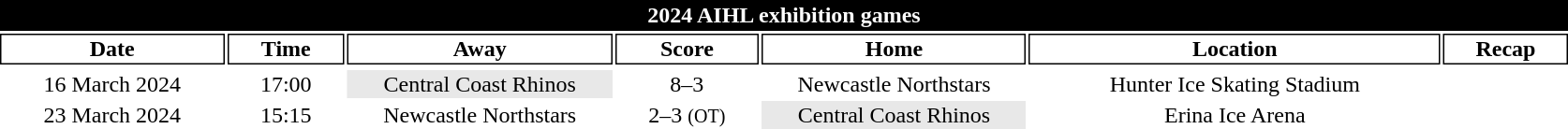<table class="toccolours" style="width:70em;text-align: center">
<tr>
<th colspan="7" style="background:#000000;color:white;border:#000000 1px solid">2024 AIHL exhibition games</th>
</tr>
<tr>
<th style="background:#FFFFFF;color:black;border:#000000 1px solid; width: 80px">Date</th>
<th style="background:#FFFFFF;color:black;border:#000000 1px solid; width: 40px">Time</th>
<th style="background:#FFFFFF;color:black;border:#000000 1px solid; width: 95px">Away</th>
<th style="background:#FFFFFF;color:black;border:#000000 1px solid; width: 50px">Score</th>
<th style="background:#FFFFFF;color:black;border:#000000 1px solid; width: 95px">Home</th>
<th style="background:#FFFFFF;color:black;border:#000000 1px solid; width: 150px">Location</th>
<th style="background:#FFFFFF;color:black;border:#000000 1px solid; width: 40px">Recap</th>
</tr>
<tr>
</tr>
<tr>
<td>16 March 2024</td>
<td>17:00</td>
<td bgcolor="#e8e8e8">Central Coast Rhinos</td>
<td>8–3</td>
<td>Newcastle Northstars</td>
<td>Hunter Ice Skating Stadium</td>
<td></td>
</tr>
<tr>
<td>23 March 2024</td>
<td>15:15</td>
<td>Newcastle Northstars</td>
<td>2–3 <small>(OT)</small></td>
<td bgcolor="#e8e8e8">Central Coast Rhinos</td>
<td>Erina Ice Arena</td>
<td></td>
</tr>
<tr>
</tr>
</table>
